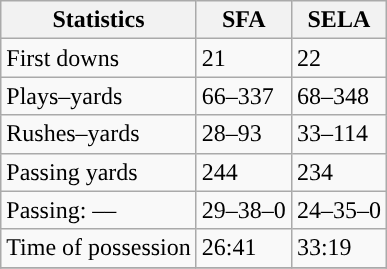<table class="wikitable" style="float: left;">
<tr>
<th>Statistics</th>
<th>SFA</th>
<th>SELA</th>
</tr>
<tr>
<td>First downs</td>
<td>21</td>
<td>22</td>
</tr>
<tr>
<td>Plays–yards</td>
<td>66–337</td>
<td>68–348</td>
</tr>
<tr>
<td>Rushes–yards</td>
<td>28–93</td>
<td>33–114</td>
</tr>
<tr>
<td>Passing yards</td>
<td>244</td>
<td>234</td>
</tr>
<tr>
<td>Passing: ––</td>
<td>29–38–0</td>
<td>24–35–0</td>
</tr>
<tr>
<td>Time of possession</td>
<td>26:41</td>
<td>33:19</td>
</tr>
<tr>
</tr>
</table>
